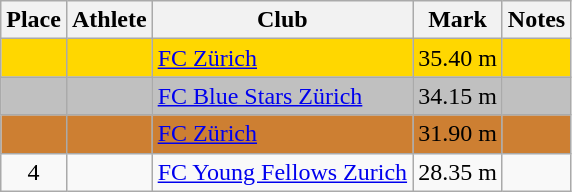<table class="wikitable sortable">
<tr>
<th>Place</th>
<th>Athlete</th>
<th>Club</th>
<th>Mark</th>
<th>Notes</th>
</tr>
<tr style="background:gold;">
<td align=center></td>
<td></td>
<td><a href='#'>FC Zürich</a></td>
<td align=center>35.40 m</td>
<td></td>
</tr>
<tr style="background:silver;">
<td align=center></td>
<td></td>
<td><a href='#'>FC Blue Stars Zürich</a></td>
<td align=center>34.15 m</td>
<td></td>
</tr>
<tr style="background:#CD7F32;">
<td align=center></td>
<td></td>
<td><a href='#'>FC Zürich</a></td>
<td align=center>31.90 m</td>
<td></td>
</tr>
<tr>
<td align=center>4</td>
<td></td>
<td><a href='#'>FC Young Fellows Zurich</a></td>
<td align=center>28.35 m</td>
<td></td>
</tr>
</table>
